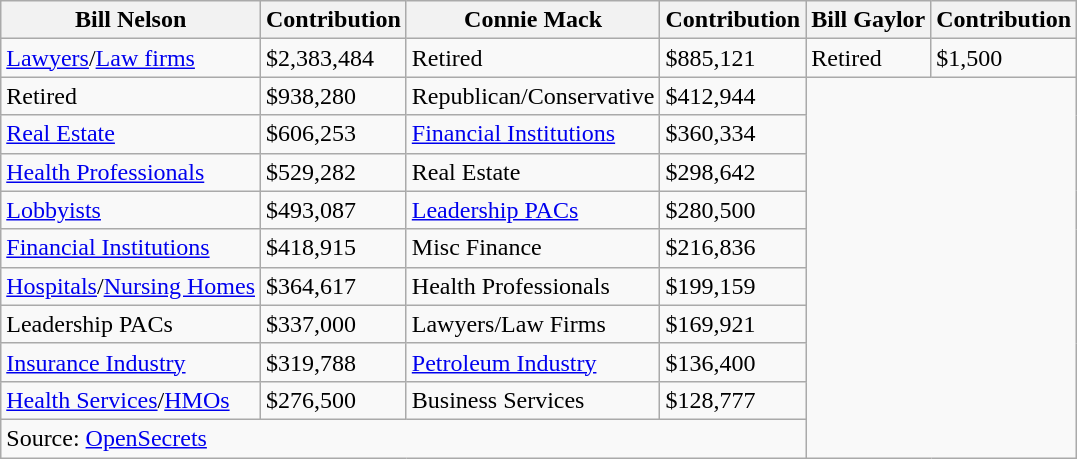<table class="wikitable sortable">
<tr>
<th>Bill Nelson</th>
<th>Contribution</th>
<th>Connie Mack</th>
<th>Contribution</th>
<th>Bill Gaylor</th>
<th>Contribution</th>
</tr>
<tr>
<td><a href='#'>Lawyers</a>/<a href='#'>Law firms</a></td>
<td>$2,383,484</td>
<td>Retired</td>
<td>$885,121</td>
<td>Retired</td>
<td>$1,500</td>
</tr>
<tr>
<td>Retired</td>
<td>$938,280</td>
<td>Republican/Conservative</td>
<td>$412,944</td>
</tr>
<tr>
<td><a href='#'>Real Estate</a></td>
<td>$606,253</td>
<td><a href='#'>Financial Institutions</a></td>
<td>$360,334</td>
</tr>
<tr>
<td><a href='#'>Health Professionals</a></td>
<td>$529,282</td>
<td>Real Estate</td>
<td>$298,642</td>
</tr>
<tr>
<td><a href='#'>Lobbyists</a></td>
<td>$493,087</td>
<td><a href='#'>Leadership PACs</a></td>
<td>$280,500</td>
</tr>
<tr>
<td><a href='#'>Financial Institutions</a></td>
<td>$418,915</td>
<td>Misc Finance</td>
<td>$216,836</td>
</tr>
<tr>
<td><a href='#'>Hospitals</a>/<a href='#'>Nursing Homes</a></td>
<td>$364,617</td>
<td>Health Professionals</td>
<td>$199,159</td>
</tr>
<tr>
<td>Leadership PACs</td>
<td>$337,000</td>
<td>Lawyers/Law Firms</td>
<td>$169,921</td>
</tr>
<tr>
<td><a href='#'>Insurance Industry</a></td>
<td>$319,788</td>
<td><a href='#'>Petroleum Industry</a></td>
<td>$136,400</td>
</tr>
<tr>
<td><a href='#'>Health Services</a>/<a href='#'>HMOs</a></td>
<td>$276,500</td>
<td>Business Services</td>
<td>$128,777</td>
</tr>
<tr>
<td colspan=4>Source: <a href='#'>OpenSecrets</a></td>
</tr>
</table>
